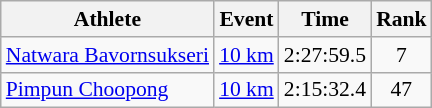<table class=wikitable style="font-size:90%;">
<tr>
<th>Athlete</th>
<th>Event</th>
<th>Time</th>
<th>Rank</th>
</tr>
<tr style="text-align:center">
<td style="text-align:left"><a href='#'>Natwara Bavornsukseri</a></td>
<td style="text-align:left"><a href='#'>10 km</a></td>
<td>2:27:59.5</td>
<td>7</td>
</tr>
<tr style="text-align:center">
<td style="text-align:left"><a href='#'>Pimpun Choopong</a></td>
<td style="text-align:left"><a href='#'>10 km</a></td>
<td>2:15:32.4</td>
<td>47</td>
</tr>
</table>
